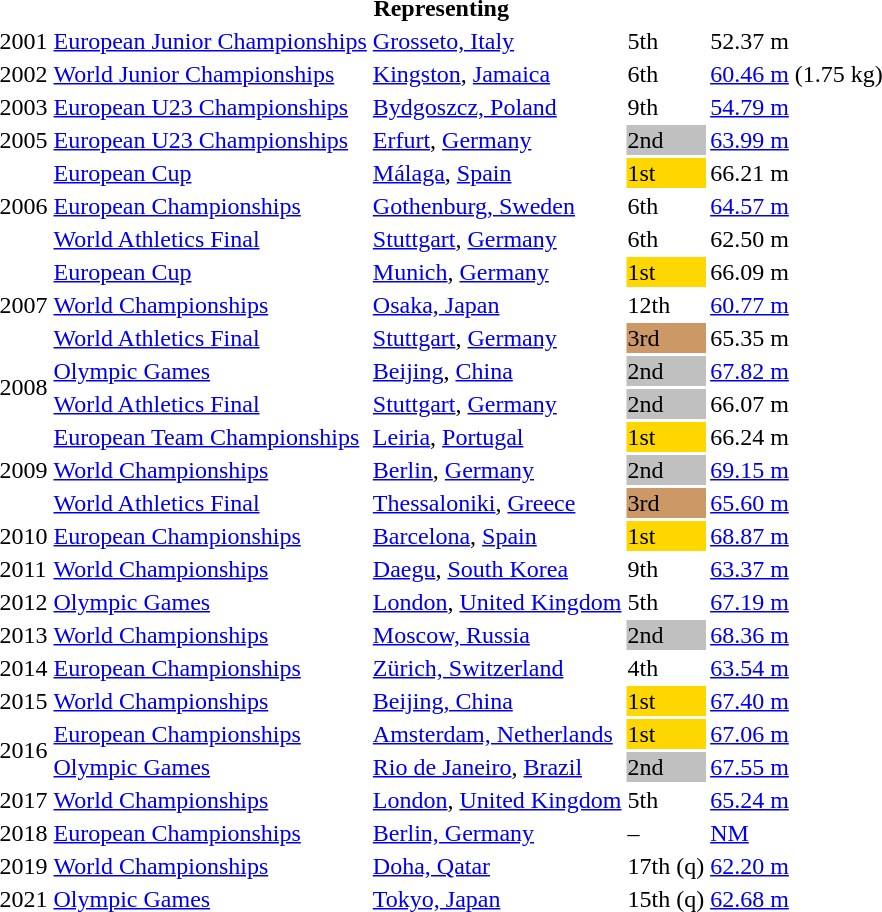<table>
<tr>
<th colspan="5">Representing </th>
</tr>
<tr>
<td>2001</td>
<td><a href='#'>European Junior Championships</a></td>
<td><a href='#'>Grosseto, Italy</a></td>
<td>5th</td>
<td>52.37 m</td>
</tr>
<tr>
<td>2002</td>
<td><a href='#'>World Junior Championships</a></td>
<td><a href='#'>Kingston</a>, <a href='#'>Jamaica</a></td>
<td>6th</td>
<td><a href='#'>60.46 m</a> (1.75 kg)</td>
</tr>
<tr>
<td>2003</td>
<td><a href='#'>European U23 Championships</a></td>
<td><a href='#'>Bydgoszcz, Poland</a></td>
<td>9th</td>
<td><a href='#'>54.79 m</a></td>
</tr>
<tr>
<td>2005</td>
<td><a href='#'>European U23 Championships</a></td>
<td><a href='#'>Erfurt</a>, <a href='#'>Germany</a></td>
<td bgcolor=silver>2nd</td>
<td><a href='#'>63.99 m</a></td>
</tr>
<tr>
<td rowspan=3>2006</td>
<td><a href='#'>European Cup</a></td>
<td><a href='#'>Málaga</a>, <a href='#'>Spain</a></td>
<td bgcolor="gold">1st</td>
<td>66.21 m</td>
</tr>
<tr>
<td><a href='#'>European Championships</a></td>
<td><a href='#'>Gothenburg, Sweden</a></td>
<td>6th</td>
<td><a href='#'>64.57 m</a></td>
</tr>
<tr>
<td><a href='#'>World Athletics Final</a></td>
<td><a href='#'>Stuttgart</a>, <a href='#'>Germany</a></td>
<td>6th</td>
<td>62.50 m</td>
</tr>
<tr>
<td rowspan=3>2007</td>
<td><a href='#'>European Cup</a></td>
<td><a href='#'>Munich</a>, <a href='#'>Germany</a></td>
<td bgcolor="gold">1st</td>
<td>66.09 m</td>
</tr>
<tr>
<td><a href='#'>World Championships</a></td>
<td><a href='#'>Osaka, Japan</a></td>
<td>12th</td>
<td><a href='#'>60.77 m</a></td>
</tr>
<tr>
<td><a href='#'>World Athletics Final</a></td>
<td><a href='#'>Stuttgart</a>, <a href='#'>Germany</a></td>
<td bgcolor=cc9966>3rd</td>
<td>65.35 m</td>
</tr>
<tr>
<td rowspan=2>2008</td>
<td><a href='#'>Olympic Games</a></td>
<td><a href='#'>Beijing</a>, <a href='#'>China</a></td>
<td bgcolor=silver>2nd</td>
<td><a href='#'>67.82 m</a></td>
</tr>
<tr>
<td><a href='#'>World Athletics Final</a></td>
<td><a href='#'>Stuttgart</a>, <a href='#'>Germany</a></td>
<td bgcolor=silver>2nd</td>
<td>66.07 m</td>
</tr>
<tr>
<td rowspan=3>2009</td>
<td><a href='#'>European Team Championships</a></td>
<td><a href='#'>Leiria</a>, <a href='#'>Portugal</a></td>
<td bgcolor=gold>1st</td>
<td>66.24 m</td>
</tr>
<tr>
<td><a href='#'>World Championships</a></td>
<td><a href='#'>Berlin</a>, <a href='#'>Germany</a></td>
<td bgcolor=silver>2nd</td>
<td><a href='#'>69.15 m</a></td>
</tr>
<tr>
<td><a href='#'>World Athletics Final</a></td>
<td><a href='#'>Thessaloniki</a>, <a href='#'>Greece</a></td>
<td bgcolor=cc9966>3rd</td>
<td><a href='#'>65.60 m</a></td>
</tr>
<tr>
<td>2010</td>
<td><a href='#'>European Championships</a></td>
<td><a href='#'>Barcelona</a>, <a href='#'>Spain</a></td>
<td bgcolor=gold>1st</td>
<td><a href='#'>68.87 m</a> </td>
</tr>
<tr>
<td>2011</td>
<td><a href='#'>World Championships</a></td>
<td><a href='#'>Daegu</a>, <a href='#'>South Korea</a></td>
<td>9th</td>
<td><a href='#'>63.37 m</a></td>
</tr>
<tr>
<td>2012</td>
<td><a href='#'>Olympic Games</a></td>
<td><a href='#'>London</a>, <a href='#'>United Kingdom</a></td>
<td>5th</td>
<td><a href='#'>67.19 m</a></td>
</tr>
<tr>
<td>2013</td>
<td><a href='#'>World Championships</a></td>
<td><a href='#'>Moscow, Russia</a></td>
<td bgcolor=silver>2nd</td>
<td><a href='#'>68.36 m</a></td>
</tr>
<tr>
<td>2014</td>
<td><a href='#'>European Championships</a></td>
<td><a href='#'>Zürich, Switzerland</a></td>
<td>4th</td>
<td><a href='#'>63.54 m</a></td>
</tr>
<tr>
<td>2015</td>
<td><a href='#'>World Championships</a></td>
<td><a href='#'>Beijing, China</a></td>
<td bgcolor=gold>1st</td>
<td><a href='#'>67.40 m</a></td>
</tr>
<tr>
<td rowspan=2>2016</td>
<td><a href='#'>European Championships</a></td>
<td><a href='#'>Amsterdam, Netherlands</a></td>
<td bgcolor=gold>1st</td>
<td><a href='#'>67.06 m</a></td>
</tr>
<tr>
<td><a href='#'>Olympic Games</a></td>
<td><a href='#'>Rio de Janeiro</a>, <a href='#'>Brazil</a></td>
<td bgcolor=silver>2nd</td>
<td><a href='#'>67.55 m</a></td>
</tr>
<tr>
<td>2017</td>
<td><a href='#'>World Championships</a></td>
<td><a href='#'>London</a>, <a href='#'>United Kingdom</a></td>
<td>5th</td>
<td><a href='#'>65.24 m</a></td>
</tr>
<tr>
<td>2018</td>
<td><a href='#'>European Championships</a></td>
<td><a href='#'>Berlin, Germany</a></td>
<td>–</td>
<td><a href='#'>NM</a></td>
</tr>
<tr>
<td>2019</td>
<td><a href='#'>World Championships</a></td>
<td><a href='#'>Doha, Qatar</a></td>
<td>17th (q)</td>
<td><a href='#'>62.20 m</a></td>
</tr>
<tr>
<td>2021</td>
<td><a href='#'>Olympic Games</a></td>
<td><a href='#'>Tokyo, Japan</a></td>
<td>15th (q)</td>
<td><a href='#'>62.68 m</a></td>
</tr>
</table>
